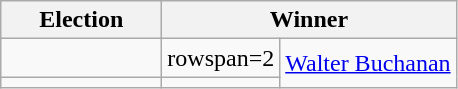<table class=wikitable>
<tr>
<th width=100>Election</th>
<th width=175 colspan=2>Winner</th>
</tr>
<tr>
<td></td>
<td>rowspan=2 </td>
<td rowspan=2><a href='#'>Walter Buchanan</a></td>
</tr>
<tr>
<td></td>
</tr>
</table>
